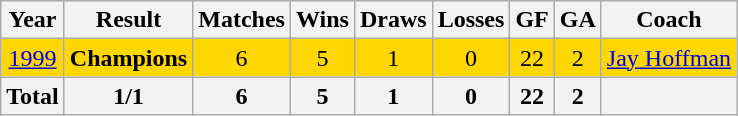<table class="wikitable" style="text-align: center;">
<tr>
<th>Year</th>
<th>Result</th>
<th>Matches</th>
<th>Wins</th>
<th>Draws</th>
<th>Losses</th>
<th>GF</th>
<th>GA</th>
<th>Coach</th>
</tr>
<tr style="background:gold;">
<td> <a href='#'>1999</a></td>
<td><strong>Champions</strong></td>
<td>6</td>
<td>5</td>
<td>1</td>
<td>0</td>
<td>22</td>
<td>2</td>
<td align=left><a href='#'>Jay Hoffman</a></td>
</tr>
<tr>
<th>Total</th>
<th>1/1</th>
<th>6</th>
<th>5</th>
<th>1</th>
<th>0</th>
<th>22</th>
<th>2</th>
<th></th>
</tr>
</table>
